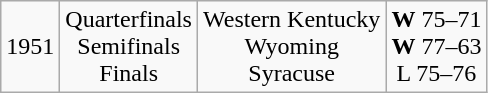<table class="wikitable">
<tr align="center">
<td>1951</td>
<td>Quarterfinals<br>Semifinals<br>Finals</td>
<td>Western Kentucky<br>Wyoming<br>Syracuse</td>
<td><strong>W</strong> 75–71<br><strong>W</strong> 77–63<br>L 75–76</td>
</tr>
</table>
